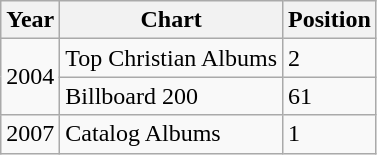<table class="wikitable" border="1">
<tr>
<th>Year</th>
<th>Chart</th>
<th>Position</th>
</tr>
<tr>
<td rowspan="2">2004</td>
<td>Top Christian Albums</td>
<td>2</td>
</tr>
<tr>
<td>Billboard 200</td>
<td>61</td>
</tr>
<tr>
<td>2007</td>
<td>Catalog Albums</td>
<td>1</td>
</tr>
</table>
